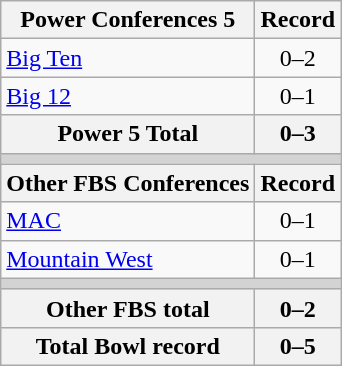<table class="wikitable">
<tr>
<th>Power Conferences 5</th>
<th>Record</th>
</tr>
<tr>
<td><a href='#'>Big Ten</a></td>
<td align=center>0–2</td>
</tr>
<tr>
<td><a href='#'>Big 12</a></td>
<td align=center>0–1</td>
</tr>
<tr>
<th>Power 5 Total</th>
<th>0–3</th>
</tr>
<tr>
<th colspan="2" style="background:lightgrey;"></th>
</tr>
<tr>
<th>Other FBS Conferences</th>
<th>Record</th>
</tr>
<tr>
<td><a href='#'>MAC</a></td>
<td align=center>0–1</td>
</tr>
<tr>
<td><a href='#'>Mountain West</a></td>
<td align=center>0–1</td>
</tr>
<tr>
<th colspan="2" style="background:lightgrey;"></th>
</tr>
<tr>
<th>Other FBS total</th>
<th>0–2</th>
</tr>
<tr>
<th>Total Bowl record</th>
<th>0–5</th>
</tr>
</table>
